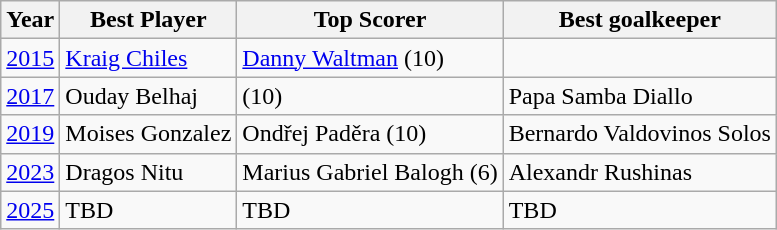<table class="wikitable">
<tr>
<th>Year</th>
<th>Best Player</th>
<th>Top Scorer</th>
<th>Best goalkeeper</th>
</tr>
<tr>
<td align="center"><a href='#'>2015</a></td>
<td> <a href='#'>Kraig Chiles</a></td>
<td> <a href='#'>Danny Waltman</a> (10)</td>
<td></td>
</tr>
<tr>
<td align="center"><a href='#'>2017</a></td>
<td> Ouday Belhaj</td>
<td>  (10)</td>
<td> Papa Samba Diallo</td>
</tr>
<tr>
<td align="center"><a href='#'>2019</a></td>
<td> Moises Gonzalez</td>
<td> Ondřej Paděra (10)</td>
<td> Bernardo Valdovinos Solos</td>
</tr>
<tr>
<td align="center"><a href='#'>2023</a></td>
<td> Dragos Nitu</td>
<td> Marius Gabriel Balogh (6)</td>
<td> Alexandr Rushinas</td>
</tr>
<tr>
<td align="center"><a href='#'>2025</a></td>
<td> TBD</td>
<td> TBD</td>
<td> TBD</td>
</tr>
</table>
